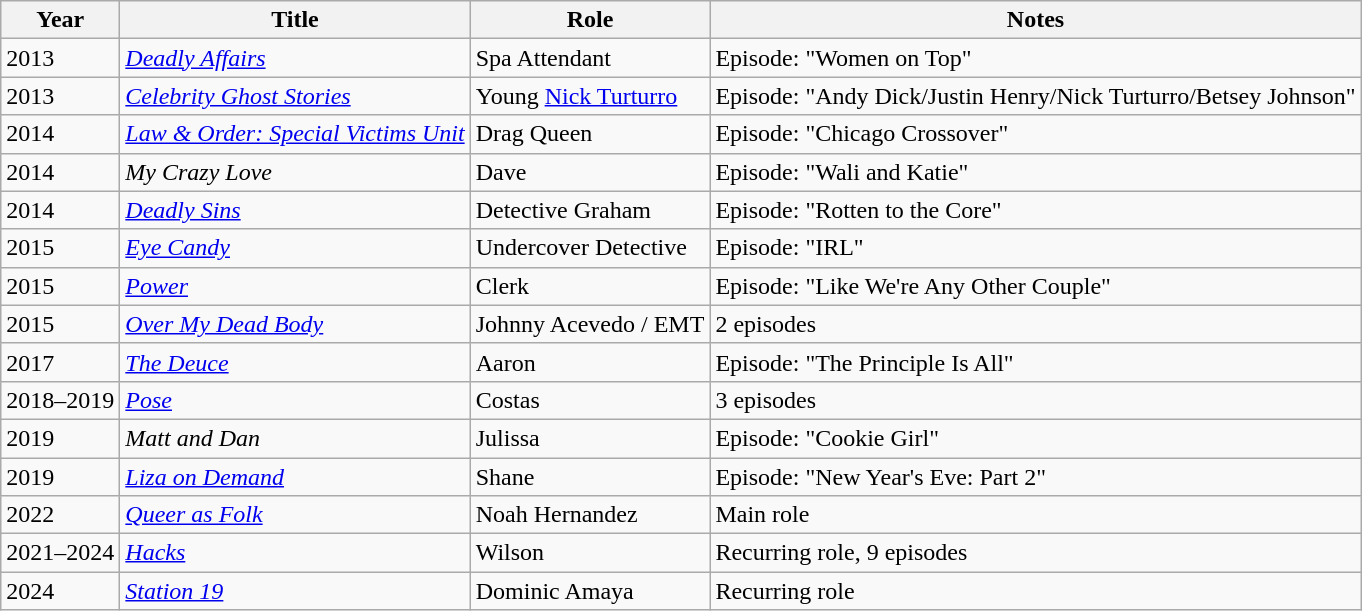<table class="wikitable sortable">
<tr>
<th>Year</th>
<th>Title</th>
<th>Role</th>
<th>Notes</th>
</tr>
<tr>
<td>2013</td>
<td><em><a href='#'>Deadly Affairs</a></em></td>
<td>Spa Attendant</td>
<td>Episode: "Women on Top"</td>
</tr>
<tr>
<td>2013</td>
<td><em><a href='#'>Celebrity Ghost Stories</a></em></td>
<td>Young <a href='#'>Nick Turturro</a></td>
<td>Episode: "Andy Dick/Justin Henry/Nick Turturro/Betsey Johnson"</td>
</tr>
<tr>
<td>2014</td>
<td><em><a href='#'>Law & Order: Special Victims Unit</a></em></td>
<td>Drag Queen</td>
<td>Episode: "Chicago Crossover"</td>
</tr>
<tr>
<td>2014</td>
<td><em>My Crazy Love</em></td>
<td>Dave</td>
<td>Episode: "Wali and Katie"</td>
</tr>
<tr>
<td>2014</td>
<td><a href='#'><em>Deadly Sins</em></a></td>
<td>Detective Graham</td>
<td>Episode: "Rotten to the Core"</td>
</tr>
<tr>
<td>2015</td>
<td><a href='#'><em>Eye Candy</em></a></td>
<td>Undercover Detective</td>
<td>Episode: "IRL"</td>
</tr>
<tr>
<td>2015</td>
<td><a href='#'><em>Power</em></a></td>
<td>Clerk</td>
<td>Episode: "Like We're Any Other Couple"</td>
</tr>
<tr>
<td>2015</td>
<td><a href='#'><em>Over My Dead Body</em></a></td>
<td>Johnny Acevedo / EMT</td>
<td>2 episodes</td>
</tr>
<tr>
<td>2017</td>
<td><a href='#'><em>The Deuce</em></a></td>
<td>Aaron</td>
<td>Episode: "The Principle Is All"</td>
</tr>
<tr>
<td>2018–2019</td>
<td><a href='#'><em>Pose</em></a></td>
<td>Costas</td>
<td>3 episodes</td>
</tr>
<tr>
<td>2019</td>
<td><em>Matt and Dan</em></td>
<td>Julissa</td>
<td>Episode: "Cookie Girl"</td>
</tr>
<tr>
<td>2019</td>
<td><em><a href='#'>Liza on Demand</a></em></td>
<td>Shane</td>
<td>Episode: "New Year's Eve: Part 2"</td>
</tr>
<tr>
<td>2022</td>
<td><a href='#'><em>Queer as Folk</em></a></td>
<td>Noah Hernandez</td>
<td>Main role</td>
</tr>
<tr>
<td>2021–2024</td>
<td><a href='#'><em>Hacks</em></a></td>
<td>Wilson</td>
<td>Recurring role, 9 episodes</td>
</tr>
<tr>
<td>2024</td>
<td><em><a href='#'>Station 19</a></em></td>
<td>Dominic Amaya</td>
<td>Recurring role</td>
</tr>
</table>
